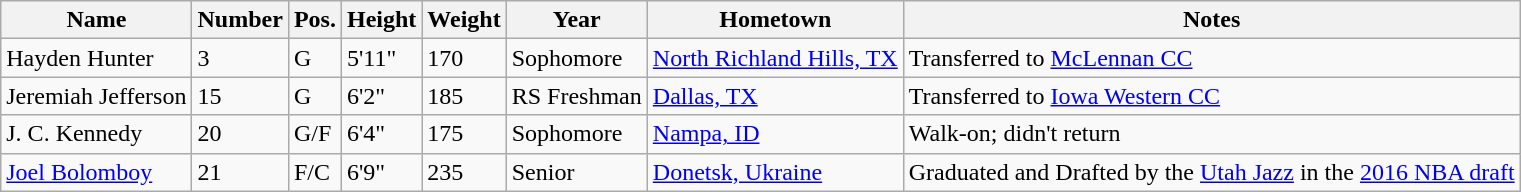<table class="wikitable sortable" border="1">
<tr>
<th>Name</th>
<th>Number</th>
<th>Pos.</th>
<th>Height</th>
<th>Weight</th>
<th>Year</th>
<th>Hometown</th>
<th class="unsortable">Notes</th>
</tr>
<tr>
<td>Hayden Hunter</td>
<td>3</td>
<td>G</td>
<td>5'11"</td>
<td>170</td>
<td>Sophomore</td>
<td><a href='#'>North Richland Hills, TX</a></td>
<td>Transferred to <a href='#'>McLennan CC</a></td>
</tr>
<tr>
<td>Jeremiah Jefferson</td>
<td>15</td>
<td>G</td>
<td>6'2"</td>
<td>185</td>
<td>RS Freshman</td>
<td><a href='#'>Dallas, TX</a></td>
<td>Transferred to <a href='#'>Iowa Western CC</a></td>
</tr>
<tr>
<td>J. C. Kennedy</td>
<td>20</td>
<td>G/F</td>
<td>6'4"</td>
<td>175</td>
<td>Sophomore</td>
<td><a href='#'>Nampa, ID</a></td>
<td>Walk-on; didn't return</td>
</tr>
<tr>
<td><a href='#'>Joel Bolomboy</a></td>
<td>21</td>
<td>F/C</td>
<td>6'9"</td>
<td>235</td>
<td>Senior</td>
<td><a href='#'>Donetsk, Ukraine</a></td>
<td>Graduated and Drafted by the <a href='#'>Utah Jazz</a> in the <a href='#'>2016 NBA draft</a></td>
</tr>
</table>
